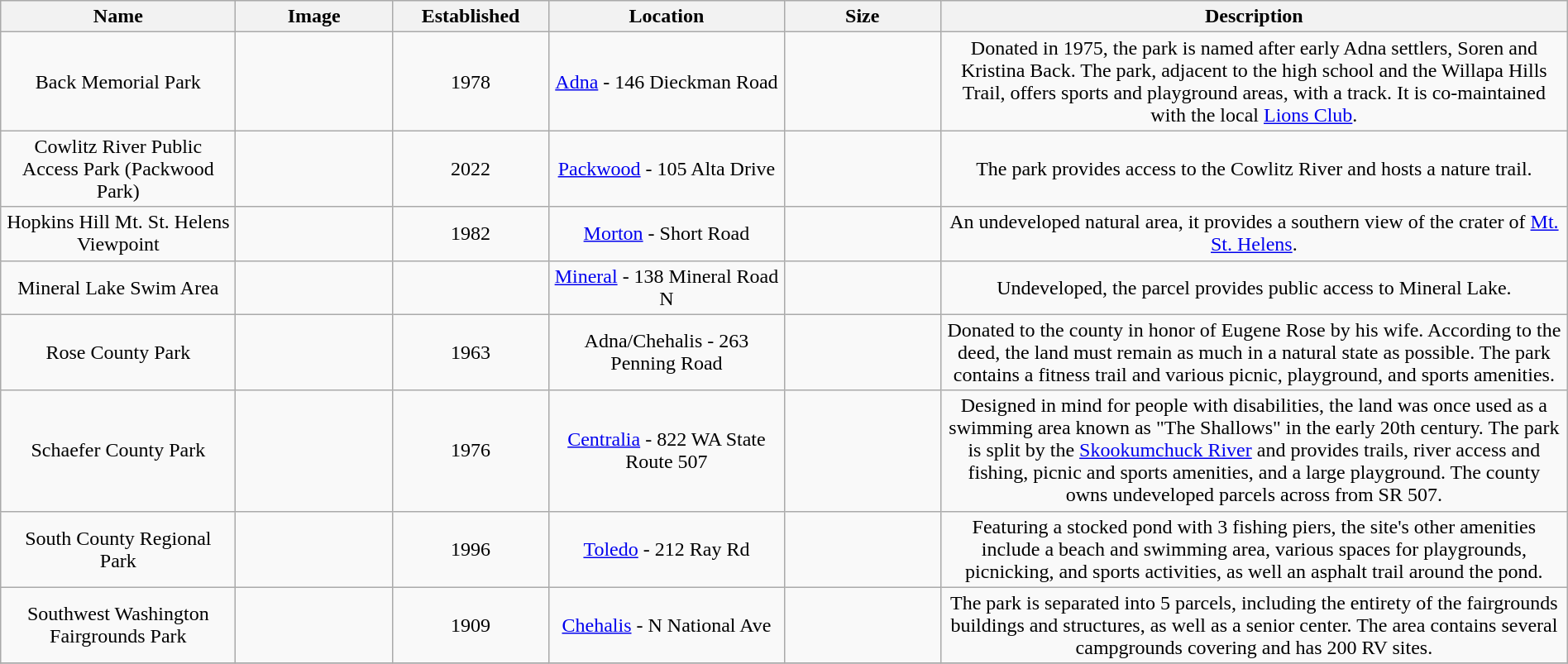<table class="wikitable sortable" style="text-align:center; width:100%">
<tr>
<th width=15%>Name</th>
<th width=10% class = "unsortable">Image</th>
<th>Established</th>
<th width=15%>Location</th>
<th width=10%>Size</th>
<th width=40% class = "unsortable">Description</th>
</tr>
<tr>
<td>Back Memorial Park</td>
<td></td>
<td>1978</td>
<td><a href='#'>Adna</a> - 146 Dieckman Road</td>
<td></td>
<td>Donated in 1975, the park is named after early Adna settlers, Soren and Kristina Back. The park, adjacent to the high school and the Willapa Hills Trail, offers sports and playground areas, with a  track. It is co-maintained with the local <a href='#'>Lions Club</a>.</td>
</tr>
<tr>
<td>Cowlitz River Public Access Park (Packwood Park)</td>
<td></td>
<td>2022</td>
<td><a href='#'>Packwood</a> - 105 Alta Drive</td>
<td></td>
<td>The park provides access to the Cowlitz River and hosts a nature trail.</td>
</tr>
<tr>
<td>Hopkins Hill Mt. St. Helens Viewpoint</td>
<td></td>
<td>1982</td>
<td><a href='#'>Morton</a> - Short Road</td>
<td></td>
<td>An undeveloped natural area, it provides a southern view of the crater of <a href='#'>Mt. St. Helens</a>.</td>
</tr>
<tr>
<td>Mineral Lake Swim Area</td>
<td></td>
<td></td>
<td><a href='#'>Mineral</a> - 138 Mineral Road N</td>
<td></td>
<td>Undeveloped, the parcel provides public access to Mineral Lake.</td>
</tr>
<tr>
<td>Rose County Park</td>
<td></td>
<td>1963</td>
<td>Adna/Chehalis - 263 Penning Road</td>
<td></td>
<td>Donated to the county in honor of Eugene Rose by his wife. According to the deed, the land must remain as much in a natural state as possible. The park contains a fitness trail and various picnic, playground, and sports amenities.</td>
</tr>
<tr>
<td>Schaefer County Park</td>
<td></td>
<td>1976</td>
<td><a href='#'>Centralia</a> - 822 WA State Route 507</td>
<td></td>
<td>Designed in mind for people with disabilities, the land was once used as a swimming area known as "The Shallows" in the early 20th century. The park is split by the <a href='#'>Skookumchuck River</a> and provides trails, river access and fishing, picnic and sports amenities, and a large playground. The county owns undeveloped parcels across from SR 507.</td>
</tr>
<tr>
<td>South County Regional Park</td>
<td></td>
<td>1996</td>
<td><a href='#'>Toledo</a> - 212 Ray Rd</td>
<td></td>
<td>Featuring a stocked  pond with 3 fishing piers, the site's other amenities include a beach and swimming area, various spaces for playgrounds, picnicking, and sports activities, as well an asphalt trail around the pond.</td>
</tr>
<tr>
<td>Southwest Washington Fairgrounds Park</td>
<td></td>
<td>1909</td>
<td><a href='#'>Chehalis</a> - N National Ave</td>
<td></td>
<td>The park is separated into 5 parcels, including the entirety of the fairgrounds buildings and structures, as well as a senior center. The area contains several campgrounds covering  and has 200 RV sites.</td>
</tr>
<tr>
</tr>
</table>
